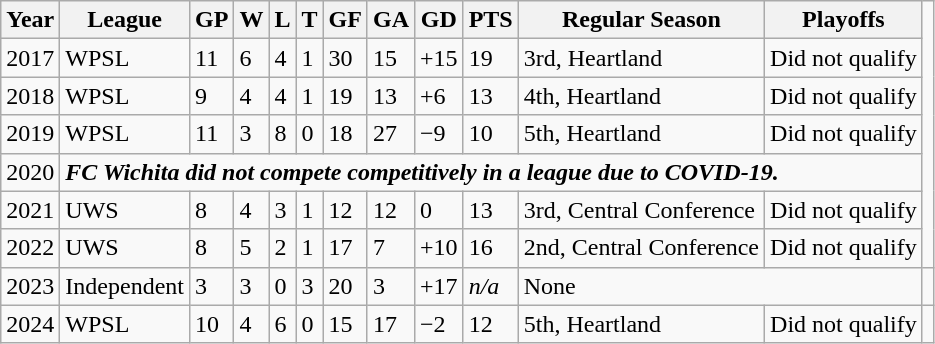<table class="wikitable">
<tr>
<th>Year</th>
<th>League</th>
<th>GP</th>
<th>W</th>
<th>L</th>
<th>T</th>
<th>GF</th>
<th>GA</th>
<th>GD</th>
<th>PTS</th>
<th>Regular Season</th>
<th>Playoffs</th>
</tr>
<tr>
<td>2017</td>
<td>WPSL</td>
<td>11</td>
<td>6</td>
<td>4</td>
<td>1</td>
<td>30</td>
<td>15</td>
<td>+15</td>
<td>19</td>
<td>3rd, Heartland</td>
<td>Did not qualify</td>
</tr>
<tr>
<td>2018</td>
<td>WPSL</td>
<td>9</td>
<td>4</td>
<td>4</td>
<td>1</td>
<td>19</td>
<td>13</td>
<td>+6</td>
<td>13</td>
<td>4th, Heartland</td>
<td>Did not qualify</td>
</tr>
<tr>
<td>2019</td>
<td>WPSL</td>
<td>11</td>
<td>3</td>
<td>8</td>
<td>0</td>
<td>18</td>
<td>27</td>
<td>−9</td>
<td>10</td>
<td>5th, Heartland</td>
<td>Did not qualify</td>
</tr>
<tr>
<td>2020</td>
<td colspan="11"><strong><em>FC Wichita did not compete competitively in a league due to COVID-19.</em></strong></td>
</tr>
<tr>
<td>2021</td>
<td>UWS</td>
<td>8</td>
<td>4</td>
<td>3</td>
<td>1</td>
<td>12</td>
<td>12</td>
<td>0</td>
<td>13</td>
<td>3rd, Central Conference</td>
<td>Did not qualify</td>
</tr>
<tr>
<td>2022</td>
<td>UWS</td>
<td>8</td>
<td>5</td>
<td>2</td>
<td>1</td>
<td>17</td>
<td>7</td>
<td>+10</td>
<td>16</td>
<td>2nd, Central Conference</td>
<td>Did not qualify</td>
</tr>
<tr>
<td>2023</td>
<td>Independent</td>
<td>3</td>
<td>3</td>
<td>0</td>
<td>3</td>
<td>20</td>
<td>3</td>
<td>+17</td>
<td><em>n/a</em></td>
<td colspan="2">None</td>
<td></td>
</tr>
<tr>
<td>2024</td>
<td>WPSL</td>
<td>10</td>
<td>4</td>
<td>6</td>
<td>0</td>
<td>15</td>
<td>17</td>
<td>−2</td>
<td>12</td>
<td>5th, Heartland</td>
<td>Did not qualify</td>
</tr>
</table>
